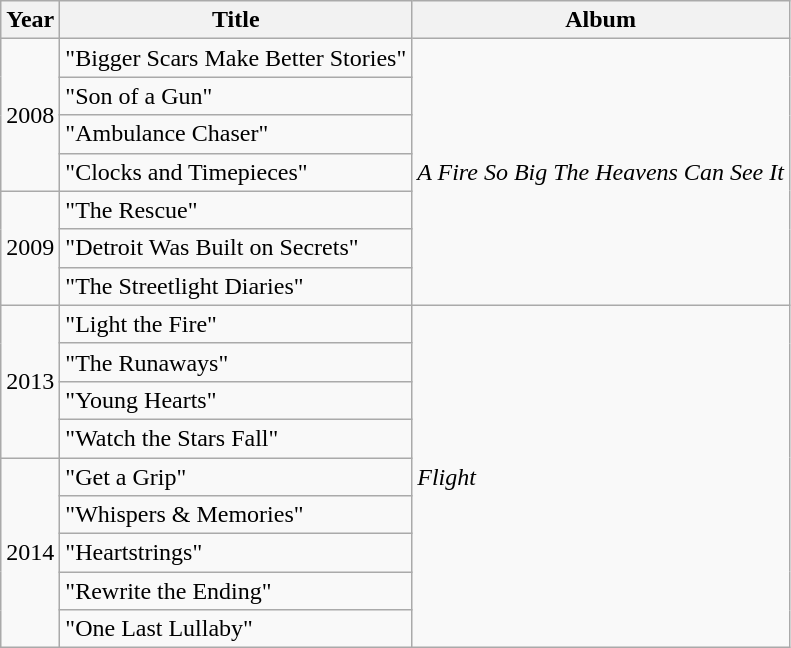<table class="wikitable">
<tr>
<th>Year</th>
<th>Title</th>
<th>Album</th>
</tr>
<tr>
<td rowspan="4">2008</td>
<td>"Bigger Scars Make Better Stories"</td>
<td rowspan="7"><em>A Fire So Big The Heavens Can See It</em></td>
</tr>
<tr>
<td>"Son of a Gun"</td>
</tr>
<tr>
<td>"Ambulance Chaser"</td>
</tr>
<tr>
<td>"Clocks and Timepieces"</td>
</tr>
<tr>
<td rowspan="3">2009</td>
<td>"The Rescue"</td>
</tr>
<tr>
<td>"Detroit Was Built on Secrets"</td>
</tr>
<tr>
<td>"The Streetlight Diaries"</td>
</tr>
<tr>
<td rowspan="4">2013</td>
<td>"Light the Fire"</td>
<td rowspan="9"><em>Flight</em></td>
</tr>
<tr>
<td>"The Runaways"</td>
</tr>
<tr>
<td>"Young Hearts"</td>
</tr>
<tr>
<td>"Watch the Stars Fall"</td>
</tr>
<tr>
<td rowspan="5">2014</td>
<td>"Get a Grip"</td>
</tr>
<tr>
<td>"Whispers & Memories"</td>
</tr>
<tr>
<td>"Heartstrings"</td>
</tr>
<tr>
<td>"Rewrite the Ending"</td>
</tr>
<tr>
<td>"One Last Lullaby"</td>
</tr>
</table>
